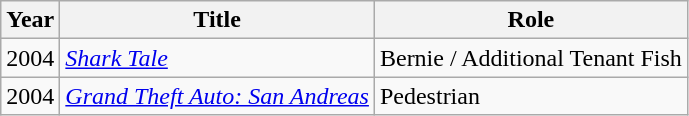<table class="wikitable">
<tr>
<th>Year</th>
<th>Title</th>
<th class="unsortable">Role</th>
</tr>
<tr>
<td>2004</td>
<td><em><a href='#'>Shark Tale</a></em></td>
<td>Bernie / Additional Tenant Fish</td>
</tr>
<tr>
<td>2004</td>
<td><em><a href='#'>Grand Theft Auto: San Andreas</a></em></td>
<td>Pedestrian</td>
</tr>
</table>
